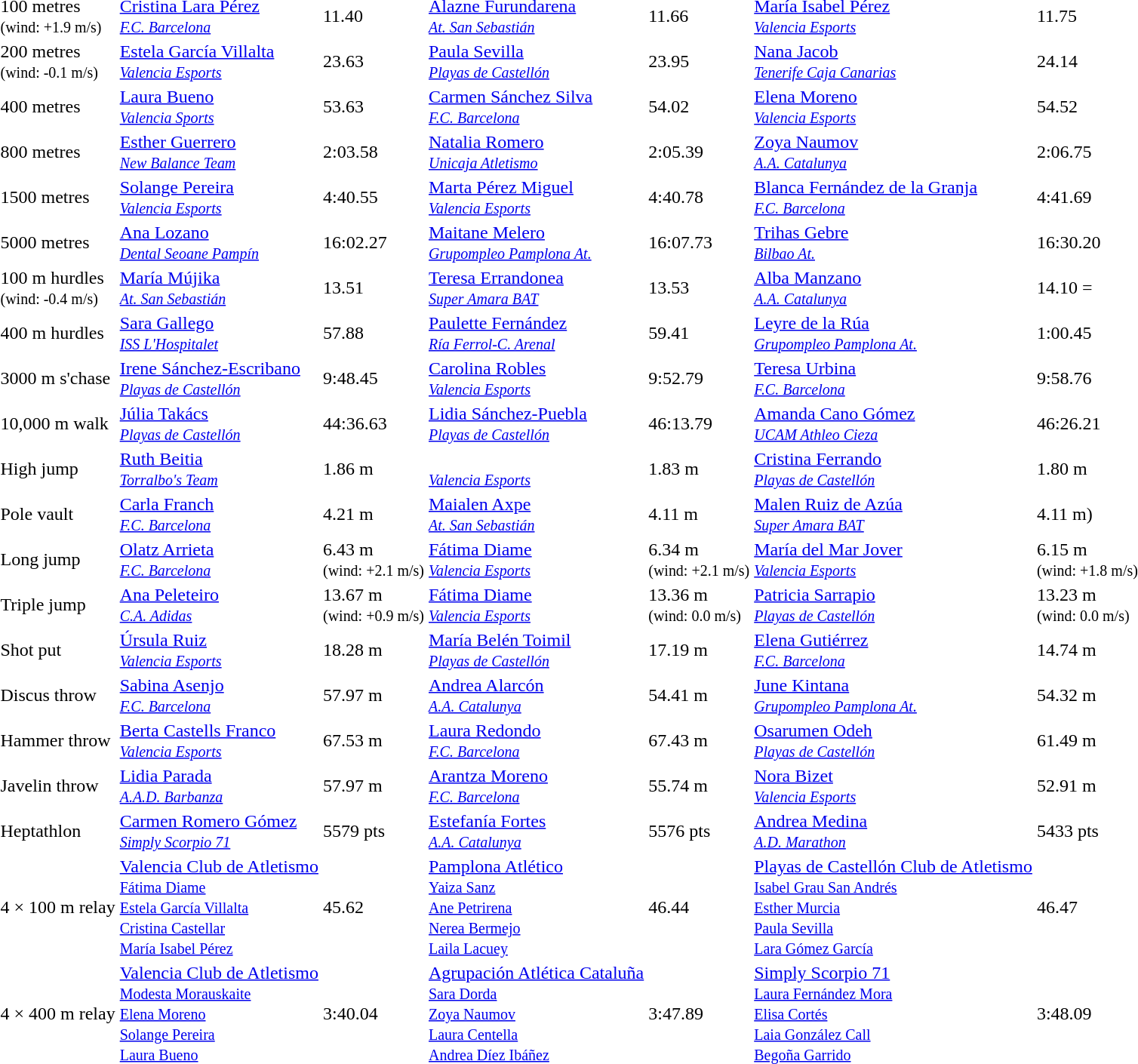<table>
<tr>
<td>100 metres<br><small>(wind: +1.9 m/s)</small></td>
<td><a href='#'>Cristina Lara Pérez</a><br><small><a href='#'><em>F.C. Barcelona</em></a></small></td>
<td>11.40 </td>
<td><a href='#'>Alazne Furundarena</a><br><small><a href='#'><em>At. San Sebastián</em></a></small></td>
<td>11.66 </td>
<td><a href='#'>María Isabel Pérez</a><br><small><a href='#'><em>Valencia Esports</em></a></small></td>
<td>11.75</td>
</tr>
<tr>
<td>200 metres<br><small>(wind: -0.1 m/s)</small></td>
<td><a href='#'>Estela García Villalta</a><br><small><a href='#'><em>Valencia Esports</em></a></small></td>
<td>23.63</td>
<td><a href='#'>Paula Sevilla</a><br><small><a href='#'><em>Playas de Castellón</em></a></small></td>
<td>23.95</td>
<td><a href='#'>Nana Jacob</a><br><small><a href='#'><em>Tenerife Caja Canarias</em></a></small></td>
<td>24.14</td>
</tr>
<tr>
<td>400 metres</td>
<td><a href='#'>Laura Bueno</a><br><small><a href='#'><em>Valencia Sports</em></a></small></td>
<td>53.63</td>
<td><a href='#'>Carmen Sánchez Silva</a><br><small><a href='#'><em>F.C. Barcelona</em></a></small></td>
<td>54.02</td>
<td><a href='#'>Elena Moreno</a><br><small><a href='#'><em>Valencia Esports</em></a></small></td>
<td>54.52</td>
</tr>
<tr>
<td>800 metres</td>
<td><a href='#'>Esther Guerrero</a><br><small><em><a href='#'>New Balance Team</a></em></small></td>
<td>2:03.58</td>
<td><a href='#'>Natalia Romero</a><br><small><em><a href='#'>Unicaja Atletismo</a></em></small></td>
<td>2:05.39</td>
<td><a href='#'>Zoya Naumov</a><br><small><a href='#'><em>A.A. Catalunya</em></a></small></td>
<td>2:06.75</td>
</tr>
<tr>
<td>1500 metres</td>
<td><a href='#'>Solange Pereira</a><br><small><a href='#'><em>Valencia Esports</em></a></small></td>
<td>4:40.55</td>
<td><a href='#'>Marta Pérez Miguel</a><br><small><a href='#'><em>Valencia Esports</em></a></small></td>
<td>4:40.78</td>
<td><a href='#'>Blanca Fernández de la Granja</a><br><small><a href='#'><em>F.C. Barcelona</em></a></small></td>
<td>4:41.69</td>
</tr>
<tr>
<td>5000 metres</td>
<td><a href='#'>Ana Lozano</a><br><small><em><a href='#'>Dental Seoane Pampín</a></em></small></td>
<td>16:02.27</td>
<td><a href='#'>Maitane Melero</a><br><small><a href='#'><em>Grupompleo Pamplona At.</em></a></small></td>
<td>16:07.73 </td>
<td><a href='#'>Trihas Gebre</a><br><small><a href='#'><em>Bilbao At.</em></a></small></td>
<td>16:30.20</td>
</tr>
<tr>
<td>100 m hurdles<br><small>(wind: -0.4 m/s)</small></td>
<td><a href='#'>María Mújika</a><br><small><a href='#'><em>At. San Sebastián</em></a></small></td>
<td>13.51 </td>
<td><a href='#'>Teresa Errandonea</a><br><small><em><a href='#'>Super Amara BAT</a></em></small></td>
<td>13.53</td>
<td><a href='#'>Alba Manzano</a><br><small><a href='#'><em>A.A. Catalunya</em></a></small></td>
<td>14.10 =</td>
</tr>
<tr>
<td>400 m hurdles</td>
<td><a href='#'>Sara Gallego</a><br><small><em><a href='#'>ISS L'Hospitalet</a></em></small></td>
<td>57.88 </td>
<td><a href='#'>Paulette Fernández</a><br><small><em><a href='#'>Ría Ferrol-C. Arenal</a></em></small></td>
<td>59.41 </td>
<td><a href='#'>Leyre de la Rúa</a><br><small><a href='#'><em>Grupompleo Pamplona At.</em></a></small></td>
<td>1:00.45 </td>
</tr>
<tr>
<td>3000 m s'chase</td>
<td><a href='#'>Irene Sánchez-Escribano</a><br><small><a href='#'><em>Playas de Castellón</em></a></small></td>
<td>9:48.45</td>
<td><a href='#'>Carolina Robles</a><br><small><a href='#'><em>Valencia Esports</em></a></small></td>
<td>9:52.79</td>
<td><a href='#'>Teresa Urbina</a><br><small><a href='#'><em>F.C. Barcelona</em></a></small></td>
<td>9:58.76</td>
</tr>
<tr>
<td>10,000 m walk</td>
<td><a href='#'>Júlia Takács</a><br><small><a href='#'><em>Playas de Castellón</em></a></small></td>
<td>44:36.63</td>
<td><a href='#'>Lidia Sánchez-Puebla</a><br><small><a href='#'><em>Playas de Castellón</em></a></small></td>
<td>46:13.79</td>
<td><a href='#'>Amanda Cano Gómez</a><br><small><em><a href='#'>UCAM Athleo Cieza</a></em></small></td>
<td>46:26.21</td>
</tr>
<tr>
<td>High jump</td>
<td><a href='#'>Ruth Beitia</a><br><small><em><a href='#'>Torralbo's Team</a></em></small></td>
<td>1.86 m</td>
<td><br><small><a href='#'><em>Valencia Esports</em></a></small></td>
<td>1.83 m </td>
<td><a href='#'>Cristina Ferrando</a><br><small><a href='#'><em>Playas de Castellón</em></a></small></td>
<td>1.80 m</td>
</tr>
<tr>
<td>Pole vault</td>
<td><a href='#'>Carla Franch</a><br><small><a href='#'><em>F.C. Barcelona</em></a></small></td>
<td>4.21 m</td>
<td><a href='#'>Maialen Axpe</a><br><small><a href='#'><em>At. San Sebastián</em></a></small></td>
<td>4.11 m</td>
<td><a href='#'>Malen Ruiz de Azúa</a><br><small><em><a href='#'>Super Amara BAT</a></em></small></td>
<td>4.11 m)</td>
</tr>
<tr>
<td>Long jump</td>
<td><a href='#'>Olatz Arrieta</a><br><small><a href='#'><em>F.C. Barcelona</em></a></small></td>
<td>6.43 m <br><small>(wind: +2.1 m/s)</small></td>
<td><a href='#'>Fátima Diame</a><br><small><a href='#'><em>Valencia Esports</em></a></small></td>
<td>6.34 m <br><small>(wind: +2.1 m/s)</small></td>
<td><a href='#'>María del Mar Jover</a><br><small><a href='#'><em>Valencia Esports</em></a></small></td>
<td>6.15 m<br><small>(wind: +1.8 m/s)</small></td>
</tr>
<tr>
<td>Triple jump</td>
<td><a href='#'>Ana Peleteiro</a><br><small><a href='#'><em>C.A. Adidas</em></a></small></td>
<td>13.67 m<br><small>(wind: +0.9 m/s)</small></td>
<td><a href='#'>Fátima Diame</a><br><small><a href='#'><em>Valencia Esports</em></a></small></td>
<td>13.36 m<br><small>(wind: 0.0 m/s)</small></td>
<td><a href='#'>Patricia Sarrapio</a><br><small><a href='#'><em>Playas de Castellón</em></a></small></td>
<td>13.23 m<br><small>(wind: 0.0 m/s)</small></td>
</tr>
<tr>
<td>Shot put</td>
<td><a href='#'>Úrsula Ruiz</a><br><small><a href='#'><em>Valencia Esports</em></a></small></td>
<td>18.28 m </td>
<td><a href='#'>María Belén Toimil</a><br><small><a href='#'><em>Playas de Castellón</em></a></small></td>
<td>17.19 m</td>
<td><a href='#'>Elena Gutiérrez</a><br><small><a href='#'><em>F.C. Barcelona</em></a></small></td>
<td>14.74 m</td>
</tr>
<tr>
<td>Discus throw</td>
<td><a href='#'>Sabina Asenjo</a><br><small><a href='#'><em>F.C. Barcelona</em></a></small></td>
<td>57.97 m</td>
<td><a href='#'>Andrea Alarcón</a><br><small><a href='#'><em>A.A. Catalunya</em></a></small></td>
<td>54.41 m</td>
<td><a href='#'>June Kintana</a><br><small><a href='#'><em>Grupompleo Pamplona At.</em></a></small></td>
<td>54.32 m</td>
</tr>
<tr>
<td>Hammer throw</td>
<td><a href='#'>Berta Castells Franco</a><br><small><a href='#'><em>Valencia Esports</em></a></small></td>
<td>67.53 m</td>
<td><a href='#'>Laura Redondo</a><br><small><a href='#'><em>F.C. Barcelona</em></a></small></td>
<td>67.43 m</td>
<td><a href='#'>Osarumen Odeh</a><br><small><a href='#'><em>Playas de Castellón</em></a></small></td>
<td>61.49 m</td>
</tr>
<tr>
<td>Javelin throw</td>
<td><a href='#'>Lidia Parada</a><br><small><a href='#'><em>A.A.D. Barbanza</em></a></small></td>
<td>57.97 m</td>
<td><a href='#'>Arantza Moreno</a><br><small><a href='#'><em>F.C. Barcelona</em></a></small></td>
<td>55.74 m</td>
<td><a href='#'>Nora Bizet</a><br><small><a href='#'><em>Valencia Esports</em></a></small></td>
<td>52.91 m</td>
</tr>
<tr>
<td>Heptathlon</td>
<td><a href='#'>Carmen Romero Gómez</a><br><small><em><a href='#'>Simply Scorpio 71</a></em></small></td>
<td>5579 pts <br></td>
<td><a href='#'>Estefanía Fortes</a><br><small><a href='#'><em>A.A. Catalunya</em></a></small></td>
<td>5576 pts<br></td>
<td><a href='#'>Andrea Medina</a><br><small><a href='#'><em>A.D. Marathon</em></a></small></td>
<td>5433 pts<br></td>
</tr>
<tr>
<td>4 × 100 m relay</td>
<td><a href='#'>Valencia Club de Atletismo</a><br><small><a href='#'>Fátima Diame</a><br><a href='#'>Estela García Villalta</a><br><a href='#'>Cristina Castellar</a><br><a href='#'>María Isabel Pérez</a></small></td>
<td>45.62</td>
<td><a href='#'>Pamplona Atlético</a><br><small><a href='#'>Yaiza Sanz</a><br><a href='#'>Ane Petrirena</a><br><a href='#'>Nerea Bermejo</a><br><a href='#'>Laila Lacuey</a></small></td>
<td>46.44</td>
<td><a href='#'>Playas de Castellón Club de Atletismo</a><br><small><a href='#'>Isabel Grau San Andrés</a><br><a href='#'>Esther Murcia</a><br><a href='#'>Paula Sevilla</a><br><a href='#'>Lara Gómez García</a></small></td>
<td>46.47</td>
</tr>
<tr>
<td>4 × 400 m relay</td>
<td><a href='#'>Valencia Club de Atletismo</a><br><small><a href='#'>Modesta Morauskaite</a><br><a href='#'>Elena Moreno</a><br><a href='#'>Solange Pereira</a><br><a href='#'>Laura Bueno</a></small></td>
<td>3:40.04</td>
<td><a href='#'>Agrupación Atlética Cataluña</a><br><small><a href='#'>Sara Dorda</a><br><a href='#'>Zoya Naumov</a><br><a href='#'>Laura Centella</a><br><a href='#'>Andrea Díez Ibáñez</a></small></td>
<td>3:47.89</td>
<td><a href='#'>Simply Scorpio 71</a><br><small><a href='#'>Laura Fernández Mora</a><br><a href='#'>Elisa Cortés</a><br><a href='#'>Laia González Call</a><br><a href='#'>Begoña Garrido</a></small></td>
<td>3:48.09</td>
</tr>
</table>
